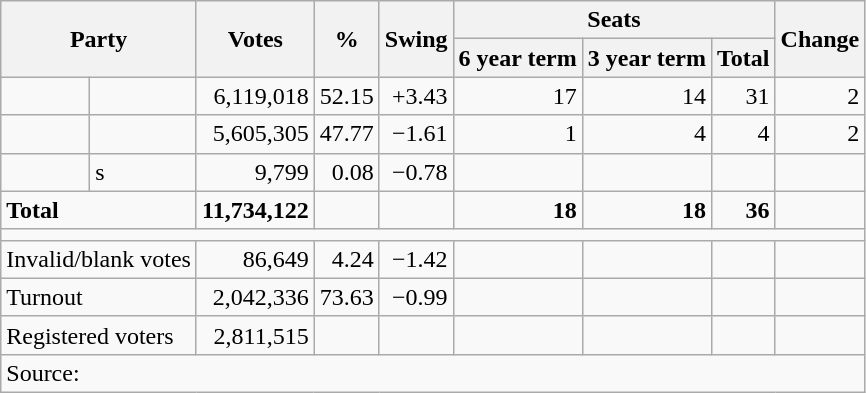<table class="wikitable">
<tr>
<th colspan=2 rowspan=2>Party</th>
<th rowspan=2>Votes</th>
<th rowspan=2>%</th>
<th rowspan=2>Swing</th>
<th colspan=3>Seats</th>
<th rowspan=2>Change</th>
</tr>
<tr>
<th>6 year term</th>
<th>3 year term</th>
<th>Total</th>
</tr>
<tr>
<td> </td>
<td></td>
<td align=right>6,119,018</td>
<td align=right>52.15</td>
<td align=right>+3.43</td>
<td align=right>17</td>
<td align=right>14</td>
<td align=right>31</td>
<td align=right> 2</td>
</tr>
<tr>
<td> </td>
<td></td>
<td align=right>5,605,305</td>
<td align=right>47.77</td>
<td align=right>−1.61</td>
<td align=right>1</td>
<td align=right>4</td>
<td align=right>4</td>
<td align=right> 2</td>
</tr>
<tr>
<td> </td>
<td>s</td>
<td align=right>9,799</td>
<td align=right>0.08</td>
<td align=right>−0.78</td>
<td align=right></td>
<td align=right></td>
<td align=right></td>
<td align=right></td>
</tr>
<tr>
<td colspan=2><strong>Total</strong></td>
<td align=right><strong>11,734,122</strong></td>
<td align=right></td>
<td align=right></td>
<td align=right><strong>18</strong></td>
<td align=right><strong>18</strong></td>
<td align=right><strong>36</strong></td>
<td align=right></td>
</tr>
<tr>
<td colspan=9></td>
</tr>
<tr>
<td colspan=2>Invalid/blank votes</td>
<td align=right>86,649</td>
<td align=right>4.24</td>
<td align=right>−1.42</td>
<td align=right></td>
<td align=right></td>
<td align=right></td>
<td align=right></td>
</tr>
<tr>
<td colspan=2>Turnout</td>
<td align=right>2,042,336</td>
<td align=right>73.63</td>
<td align=right>−0.99</td>
<td align=right></td>
<td align=right></td>
<td align=right></td>
</tr>
<tr>
<td colspan=2>Registered voters</td>
<td align=right>2,811,515</td>
<td align=right></td>
<td align=right></td>
<td align=right></td>
<td align=right></td>
<td align=right></td>
<td align=right></td>
</tr>
<tr>
<td colspan=9>Source: </td>
</tr>
</table>
